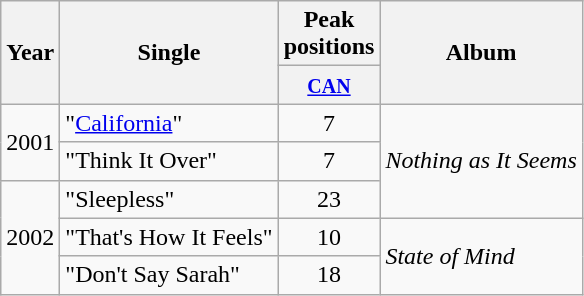<table class="wikitable">
<tr>
<th rowspan="2">Year</th>
<th rowspan="2">Single</th>
<th colspan="1">Peak positions</th>
<th rowspan="2">Album</th>
</tr>
<tr>
<th width="60"><small><a href='#'>CAN</a></small><br></th>
</tr>
<tr>
<td rowspan="2">2001</td>
<td>"<a href='#'>California</a>"</td>
<td align="center">7</td>
<td rowspan="3"><em>Nothing as It Seems</em></td>
</tr>
<tr>
<td>"Think It Over"</td>
<td align="center">7</td>
</tr>
<tr>
<td rowspan="3">2002</td>
<td>"Sleepless"</td>
<td align="center">23</td>
</tr>
<tr>
<td>"That's How It Feels"</td>
<td align="center">10</td>
<td rowspan="2"><em>State of Mind</em></td>
</tr>
<tr>
<td>"Don't Say Sarah"</td>
<td align="center">18</td>
</tr>
</table>
